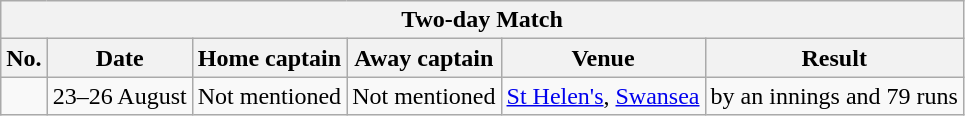<table class="wikitable">
<tr>
<th colspan="9">Two-day Match</th>
</tr>
<tr>
<th>No.</th>
<th>Date</th>
<th>Home captain</th>
<th>Away captain</th>
<th>Venue</th>
<th>Result</th>
</tr>
<tr>
<td></td>
<td>23–26 August</td>
<td>Not mentioned</td>
<td>Not mentioned</td>
<td><a href='#'>St Helen's</a>, <a href='#'>Swansea</a></td>
<td> by an innings and 79 runs</td>
</tr>
</table>
